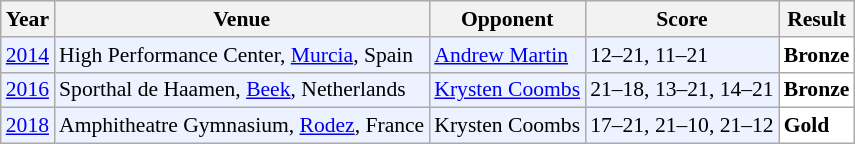<table class="sortable wikitable" style="font-size: 90%;">
<tr>
<th>Year</th>
<th>Venue</th>
<th>Opponent</th>
<th>Score</th>
<th>Result</th>
</tr>
<tr style="background:#ECF2FF">
<td align="center"><a href='#'>2014</a></td>
<td align="left">High Performance Center, <a href='#'>Murcia</a>, Spain</td>
<td align="left"> <a href='#'>Andrew Martin</a></td>
<td align="left">12–21, 11–21</td>
<td style="text-align:left; background:white"> <strong>Bronze</strong></td>
</tr>
<tr style="background:#ECF2FF">
<td align="center"><a href='#'>2016</a></td>
<td align="left">Sporthal de Haamen, <a href='#'>Beek</a>, Netherlands</td>
<td align="left"> <a href='#'>Krysten Coombs</a></td>
<td align="left">21–18, 13–21, 14–21</td>
<td style="text-align:left; background:white"> <strong>Bronze</strong></td>
</tr>
<tr style="background:#ECF2FF">
<td align="center"><a href='#'>2018</a></td>
<td align="left">Amphitheatre Gymnasium, <a href='#'>Rodez</a>, France</td>
<td align="left"> Krysten Coombs</td>
<td align="left">17–21, 21–10, 21–12</td>
<td style="text-align:left; background:white"> <strong>Gold</strong></td>
</tr>
</table>
